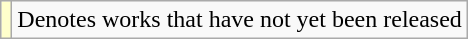<table class="wikitable">
<tr>
<td style="background:#FFFFCC;"></td>
<td>Denotes works that have not yet been released</td>
</tr>
</table>
